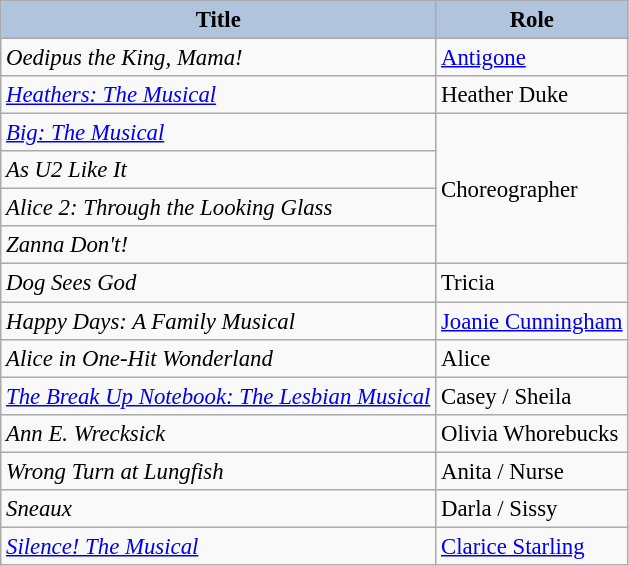<table class="wikitable" style="font-size:95%;">
<tr>
<th style="background:#B0C4DE;">Title</th>
<th style="background:#B0C4DE;">Role</th>
</tr>
<tr>
<td><em>Oedipus the King, Mama!</em></td>
<td><a href='#'>Antigone</a></td>
</tr>
<tr>
<td><em><a href='#'>Heathers: The Musical</a></em></td>
<td>Heather Duke</td>
</tr>
<tr>
<td><em><a href='#'>Big: The Musical</a></em></td>
<td rowspan=4>Choreographer</td>
</tr>
<tr>
<td><em>As U2 Like It</em></td>
</tr>
<tr>
<td><em>Alice 2: Through the Looking Glass</em></td>
</tr>
<tr>
<td><em>Zanna Don't!</em></td>
</tr>
<tr>
<td><em>Dog Sees God</em></td>
<td>Tricia</td>
</tr>
<tr>
<td><em>Happy Days: A Family Musical</em></td>
<td><a href='#'>Joanie Cunningham</a></td>
</tr>
<tr>
<td><em>Alice in One-Hit Wonderland</em></td>
<td>Alice</td>
</tr>
<tr>
<td><em><a href='#'>The Break Up Notebook: The Lesbian Musical</a></em></td>
<td>Casey / Sheila</td>
</tr>
<tr>
<td><em>Ann E. Wrecksick</em></td>
<td>Olivia Whorebucks</td>
</tr>
<tr>
<td><em>Wrong Turn at Lungfish</em></td>
<td>Anita / Nurse</td>
</tr>
<tr>
<td><em>Sneaux</em></td>
<td>Darla / Sissy</td>
</tr>
<tr>
<td><em><a href='#'>Silence! The Musical</a></em></td>
<td><a href='#'>Clarice Starling</a></td>
</tr>
</table>
